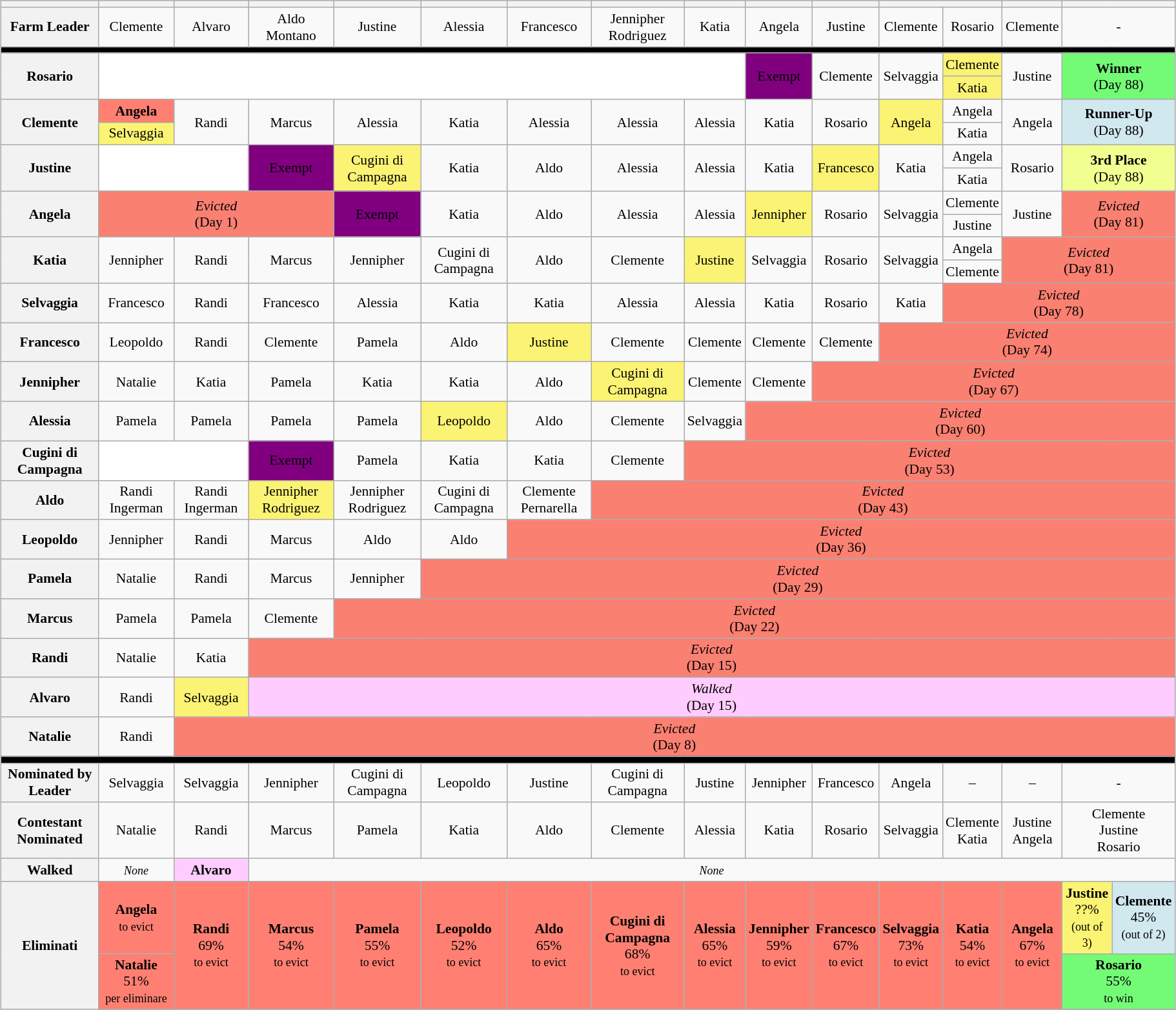<table class="wikitable" style="font-size:90%; text-align:center; width: 96%; margin-left: auto; margin-right: auto;">
<tr>
<th></th>
<th></th>
<th></th>
<th></th>
<th></th>
<th></th>
<th></th>
<th></th>
<th></th>
<th></th>
<th></th>
<th colspan="2"></th>
<th></th>
<th colspan=2></th>
</tr>
<tr>
<th>Farm Leader</th>
<td>Clemente</td>
<td>Alvaro</td>
<td>Aldo<br> Montano</td>
<td>Justine</td>
<td>Alessia</td>
<td>Francesco</td>
<td>Jennipher Rodriguez</td>
<td>Katia</td>
<td>Angela</td>
<td>Justine</td>
<td>Clemente</td>
<td>Rosario</td>
<td>Clemente</td>
<td colspan=2>-</td>
</tr>
<tr>
<th style="background:#000000;" colspan="16"></th>
</tr>
<tr>
<th rowspan=2>Rosario</th>
<td style="background:#ffffff;" colspan="8" rowspan=2></td>
<td style="background:#800080;" rowspan=2><span>Exempt</span></td>
<td rowspan=2>Clemente</td>
<td rowspan=2>Selvaggia</td>
<td style="background:#FBF373;">Clemente</td>
<td rowspan=2>Justine</td>
<td style="background:#73FB76;" colspan=2 rowspan=2><strong>Winner</strong><br>(Day 88)</td>
</tr>
<tr>
<td style="background:#FBF373;">Katia</td>
</tr>
<tr>
<th rowspan=2>Clemente</th>
<td style="background:#FF8072"><strong>Angela</strong></td>
<td rowspan=2>Randi</td>
<td rowspan=2>Marcus</td>
<td rowspan=2>Alessia</td>
<td rowspan=2>Katia</td>
<td rowspan=2>Alessia</td>
<td rowspan=2>Alessia</td>
<td rowspan=2>Alessia</td>
<td rowspan=2>Katia</td>
<td rowspan=2>Rosario</td>
<td style="background:#FBF373;" rowspan=2>Angela</td>
<td>Angela</td>
<td rowspan=2>Angela</td>
<td style="background:#D1E8EF;" colspan=2 rowspan=2><strong>Runner-Up</strong><br>(Day 88)</td>
</tr>
<tr>
<td style="background:#FBF373;">Selvaggia</td>
<td>Katia</td>
</tr>
<tr>
<th rowspan=2>Justine</th>
<td style="background:#ffffff;" colspan="2" rowspan=2></td>
<td style="background:#800080;" rowspan=2><span>Exempt</span></td>
<td style="background:#FBF373;" rowspan=2>Cugini di Campagna</td>
<td rowspan=2>Katia</td>
<td rowspan=2>Aldo</td>
<td rowspan=2>Alessia</td>
<td rowspan=2>Alessia</td>
<td rowspan=2>Katia</td>
<td style="background:#FBF373;" rowspan=2>Francesco</td>
<td rowspan=2>Katia</td>
<td>Angela</td>
<td rowspan=2>Rosario</td>
<td style="background:#F0FF90;" colspan=2 rowspan=2><strong>3rd Place</strong><br>(Day 88)</td>
</tr>
<tr>
<td>Katia</td>
</tr>
<tr>
<th rowspan=2>Angela</th>
<td style="background:#FA8072; text-align:center" colspan="3" rowspan=2><em>Evicted</em><br>(Day 1)</td>
<td style="background:#800080;" rowspan=2><span>Exempt</span></td>
<td rowspan=2>Katia</td>
<td rowspan=2>Aldo</td>
<td rowspan=2>Alessia</td>
<td rowspan=2>Alessia</td>
<td style="background:#FBF373;" rowspan=2>Jennipher</td>
<td rowspan=2>Rosario</td>
<td rowspan=2>Selvaggia</td>
<td>Clemente</td>
<td rowspan=2>Justine</td>
<td style="background:#FA8072; text-align:center" colspan=2 rowspan=2><em>Evicted</em><br>(Day 81)</td>
</tr>
<tr>
<td>Justine</td>
</tr>
<tr>
<th rowspan=2>Katia</th>
<td rowspan=2>Jennipher</td>
<td rowspan=2>Randi</td>
<td rowspan=2>Marcus</td>
<td rowspan=2>Jennipher</td>
<td rowspan=2>Cugini di Campagna</td>
<td rowspan=2>Aldo</td>
<td rowspan=2>Clemente</td>
<td style="background:#FBF373;" rowspan=2>Justine</td>
<td rowspan=2>Selvaggia</td>
<td rowspan=2>Rosario</td>
<td rowspan=2>Selvaggia</td>
<td>Angela</td>
<td style="background:#FA8072; text-align:center" colspan=3 rowspan=2><em>Evicted</em><br>(Day 81)</td>
</tr>
<tr>
<td>Clemente</td>
</tr>
<tr>
<th>Selvaggia</th>
<td>Francesco</td>
<td>Randi</td>
<td>Francesco</td>
<td>Alessia</td>
<td>Katia</td>
<td>Katia</td>
<td>Alessia</td>
<td>Alessia</td>
<td>Katia</td>
<td>Rosario</td>
<td>Katia</td>
<td style="background:#FA8072; text-align:center" colspan="4"><em>Evicted</em><br>(Day 78)</td>
</tr>
<tr>
<th>Francesco</th>
<td>Leopoldo</td>
<td>Randi</td>
<td>Clemente</td>
<td>Pamela</td>
<td>Aldo</td>
<td style="background:#FBF373;">Justine</td>
<td>Clemente</td>
<td>Clemente</td>
<td>Clemente</td>
<td>Clemente</td>
<td style="background:#FA8072; text-align:center" colspan="5"><em>Evicted</em><br>(Day 74)</td>
</tr>
<tr>
<th>Jennipher</th>
<td>Natalie</td>
<td>Katia</td>
<td>Pamela</td>
<td>Katia</td>
<td>Katia</td>
<td>Aldo</td>
<td style="background:#FBF373;">Cugini di Campagna</td>
<td>Clemente</td>
<td>Clemente</td>
<td style="background:#FA8072; text-align:center" colspan="6"><em>Evicted</em><br>(Day 67)</td>
</tr>
<tr>
<th>Alessia</th>
<td>Pamela</td>
<td>Pamela</td>
<td>Pamela</td>
<td>Pamela</td>
<td style="background:#FBF373;">Leopoldo</td>
<td>Aldo</td>
<td>Clemente</td>
<td>Selvaggia</td>
<td style="background:#FA8072; text-align:center" colspan="7"><em>Evicted</em><br>(Day 60)</td>
</tr>
<tr>
<th>Cugini di Campagna</th>
<td style="background:#ffffff;" colspan="2"></td>
<td style="background:#800080;"><span>Exempt</span></td>
<td>Pamela</td>
<td>Katia</td>
<td>Katia</td>
<td>Clemente</td>
<td style="background:#FA8072; text-align:center" colspan="8"><em>Evicted</em><br>(Day 53)</td>
</tr>
<tr>
<th>Aldo</th>
<td>Randi Ingerman</td>
<td>Randi Ingerman</td>
<td style="background:#FBF373;">Jennipher Rodriguez</td>
<td>Jennipher Rodriguez</td>
<td>Cugini di Campagna</td>
<td>Clemente Pernarella</td>
<td style="background:#FA8072; text-align:center" colspan="9"><em>Evicted</em><br>(Day 43)</td>
</tr>
<tr>
<th>Leopoldo</th>
<td>Jennipher</td>
<td>Randi</td>
<td>Marcus</td>
<td>Aldo</td>
<td>Aldo</td>
<td style="background:#FA8072; text-align:center" colspan="10"><em>Evicted</em><br>(Day 36)</td>
</tr>
<tr>
<th>Pamela</th>
<td>Natalie</td>
<td>Randi</td>
<td>Marcus</td>
<td>Jennipher</td>
<td style="background:#FA8072; text-align:center" colspan="11"><em>Evicted</em><br>(Day 29)</td>
</tr>
<tr>
<th>Marcus</th>
<td>Pamela</td>
<td>Pamela</td>
<td>Clemente</td>
<td style="background:#FA8072; text-align:center" colspan="12"><em>Evicted</em><br>(Day 22)</td>
</tr>
<tr>
<th>Randi</th>
<td>Natalie</td>
<td>Katia</td>
<td style="background:#FA8072; text-align:center" colspan="13"><em>Evicted</em><br>(Day 15)</td>
</tr>
<tr>
<th>Alvaro</th>
<td>Randi</td>
<td style="background:#FBF373;">Selvaggia</td>
<td style="background:#ffccff; text-align:center" colspan="13"><em>Walked</em><br>(Day 15)</td>
</tr>
<tr>
<th>Natalie</th>
<td>Randi</td>
<td style="background:#FA8072; text-align:center" colspan="14"><em>Evicted</em><br>(Day 8)</td>
</tr>
<tr>
<th style="background:#000000;" colspan="16"></th>
</tr>
<tr>
<th>Nominated by Leader</th>
<td>Selvaggia</td>
<td>Selvaggia</td>
<td>Jennipher</td>
<td>Cugini di Campagna</td>
<td>Leopoldo</td>
<td>Justine</td>
<td>Cugini di Campagna</td>
<td>Justine</td>
<td>Jennipher</td>
<td>Francesco</td>
<td>Angela</td>
<td>–</td>
<td>–</td>
<td colspan="2">-</td>
</tr>
<tr>
<th>Contestant Nominated</th>
<td>Natalie</td>
<td>Randi</td>
<td>Marcus</td>
<td>Pamela</td>
<td>Katia</td>
<td>Aldo</td>
<td>Clemente</td>
<td>Alessia</td>
<td>Katia</td>
<td>Rosario</td>
<td>Selvaggia</td>
<td>Clemente<br>Katia</td>
<td>Justine<br>Angela</td>
<td colspan="2">Clemente<br> Justine<br> Rosario</td>
</tr>
<tr>
<th>Walked</th>
<td><small><em>None</em></small></td>
<td style="background:#ffccff; text-align:center"><strong>Alvaro</strong></td>
<td colspan=13><small><em>None</em></small></td>
</tr>
<tr>
<th rowspan=5>Eliminati</th>
<td style="background:#FF8072"><strong>Angela</strong><br><small>to evict</small></td>
<td style="background:#FF8072" rowspan=5><strong>Randi </strong><br>69%<br><small>to evict</small></td>
<td style="background:#FF8072" rowspan=5><strong>Marcus </strong><br>54%<br><small>to evict</small></td>
<td style="background:#FF8072" rowspan=5><strong>Pamela </strong><br>55%<br><small>to evict</small></td>
<td style="background:#FF8072" rowspan=5><strong>Leopoldo </strong><br>52%<br><small>to evict</small></td>
<td style="background:#FF8072" rowspan=5><strong>Aldo </strong><br>65%<br><small>to evict</small></td>
<td style="background:#FF8072" rowspan=5><strong>Cugini di Campagna</strong><br>68%<br><small>to evict</small></td>
<td style="background:#FF8072" rowspan=5><strong>Alessia </strong><br>65%<br><small>to evict</small></td>
<td style="background:#FF8072" rowspan=5><strong>Jennipher </strong><br>59%<br><small>to evict</small></td>
<td style="background:#FF8072" rowspan=5><strong>Francesco </strong><br>67%<br><small>to evict</small></td>
<td style="background:#FF8072" rowspan=5><strong>Selvaggia </strong><br>73%<br><small>to evict</small></td>
<td style="background:#FF8072" rowspan=5><strong>Katia </strong><br>54%<br><small>to evict</small></td>
<td style="background:#FF8072" rowspan=5><strong>Angela </strong><br>67%<br><small>to evict</small></td>
<td style="background:#FBF373"><strong>Justine </strong><br>??%<br><small>(out of 3)</small></td>
<td style="background:#D1E8EF"><strong>Clemente </strong><br>45%<br><small>(out of 2)</small></td>
</tr>
<tr>
<td style="background:#FF8072"><strong>Natalie </strong> <br>51%<small> <br>per eliminare</small></td>
<td style="background:#73FB76" colspan="2"><strong>Rosario </strong><br>55%<br><small>to win</small></td>
</tr>
<tr>
</tr>
</table>
